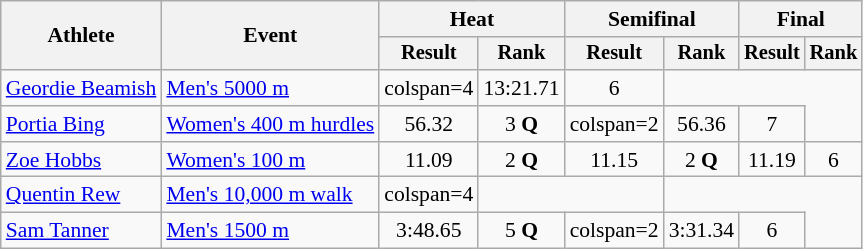<table class="wikitable" style="font-size:90%; text-align:center">
<tr>
<th rowspan=2>Athlete</th>
<th rowspan=2>Event</th>
<th colspan=2>Heat</th>
<th colspan=2>Semifinal</th>
<th colspan=2>Final</th>
</tr>
<tr style="font-size:95%">
<th>Result</th>
<th>Rank</th>
<th>Result</th>
<th>Rank</th>
<th>Result</th>
<th>Rank</th>
</tr>
<tr>
<td align=left><a href='#'>Geordie Beamish</a></td>
<td align=left><a href='#'>Men's 5000 m</a></td>
<td>colspan=4 </td>
<td>13:21.71</td>
<td>6</td>
</tr>
<tr>
<td align=left><a href='#'>Portia Bing</a></td>
<td align=left><a href='#'>Women's 400 m hurdles</a></td>
<td>56.32</td>
<td>3 <strong>Q</strong></td>
<td>colspan=2 </td>
<td>56.36</td>
<td>7</td>
</tr>
<tr>
<td align=left><a href='#'>Zoe Hobbs</a></td>
<td align=left><a href='#'>Women's 100 m</a></td>
<td>11.09</td>
<td>2 <strong>Q</strong></td>
<td>11.15</td>
<td>2 <strong>Q</strong></td>
<td>11.19</td>
<td>6</td>
</tr>
<tr>
<td align=left><a href='#'>Quentin Rew</a></td>
<td align=left><a href='#'>Men's 10,000 m walk</a></td>
<td>colspan=4 </td>
<td colspan=2></td>
</tr>
<tr>
<td align=left><a href='#'>Sam Tanner</a></td>
<td align=left><a href='#'>Men's 1500 m</a></td>
<td>3:48.65</td>
<td>5 <strong>Q</strong></td>
<td>colspan=2 </td>
<td>3:31.34</td>
<td>6</td>
</tr>
</table>
